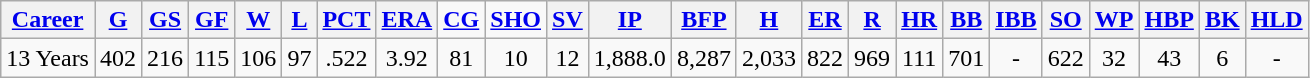<table class="wikitable" style="text-align:center;">
<tr>
<th><a href='#'>Career</a></th>
<th><a href='#'>G</a></th>
<th><a href='#'>GS</a></th>
<th><a href='#'>GF</a></th>
<th><a href='#'>W</a></th>
<th><a href='#'>L</a></th>
<th><a href='#'>PCT</a></th>
<th><a href='#'>ERA</a></th>
<td><a href='#'><strong>CG</strong></a></td>
<td><a href='#'><strong>SHO</strong></a></td>
<th><a href='#'>SV</a></th>
<th><a href='#'>IP</a></th>
<th><a href='#'>BFP</a></th>
<th><a href='#'>H</a></th>
<th><a href='#'>ER</a></th>
<th><a href='#'>R</a></th>
<th><a href='#'>HR</a></th>
<th><a href='#'>BB</a></th>
<th><a href='#'>IBB</a></th>
<th><a href='#'>SO</a></th>
<th><a href='#'>WP</a></th>
<th><a href='#'>HBP</a></th>
<th><a href='#'>BK</a></th>
<th><a href='#'>HLD</a></th>
</tr>
<tr>
<td>13 Years</td>
<td>402</td>
<td>216</td>
<td>115</td>
<td>106</td>
<td>97</td>
<td>.522</td>
<td>3.92</td>
<td>81</td>
<td>10</td>
<td>12</td>
<td>1,888.0</td>
<td>8,287</td>
<td>2,033</td>
<td>822</td>
<td>969</td>
<td>111</td>
<td>701</td>
<td>-</td>
<td>622</td>
<td>32</td>
<td>43</td>
<td>6</td>
<td>-</td>
</tr>
</table>
